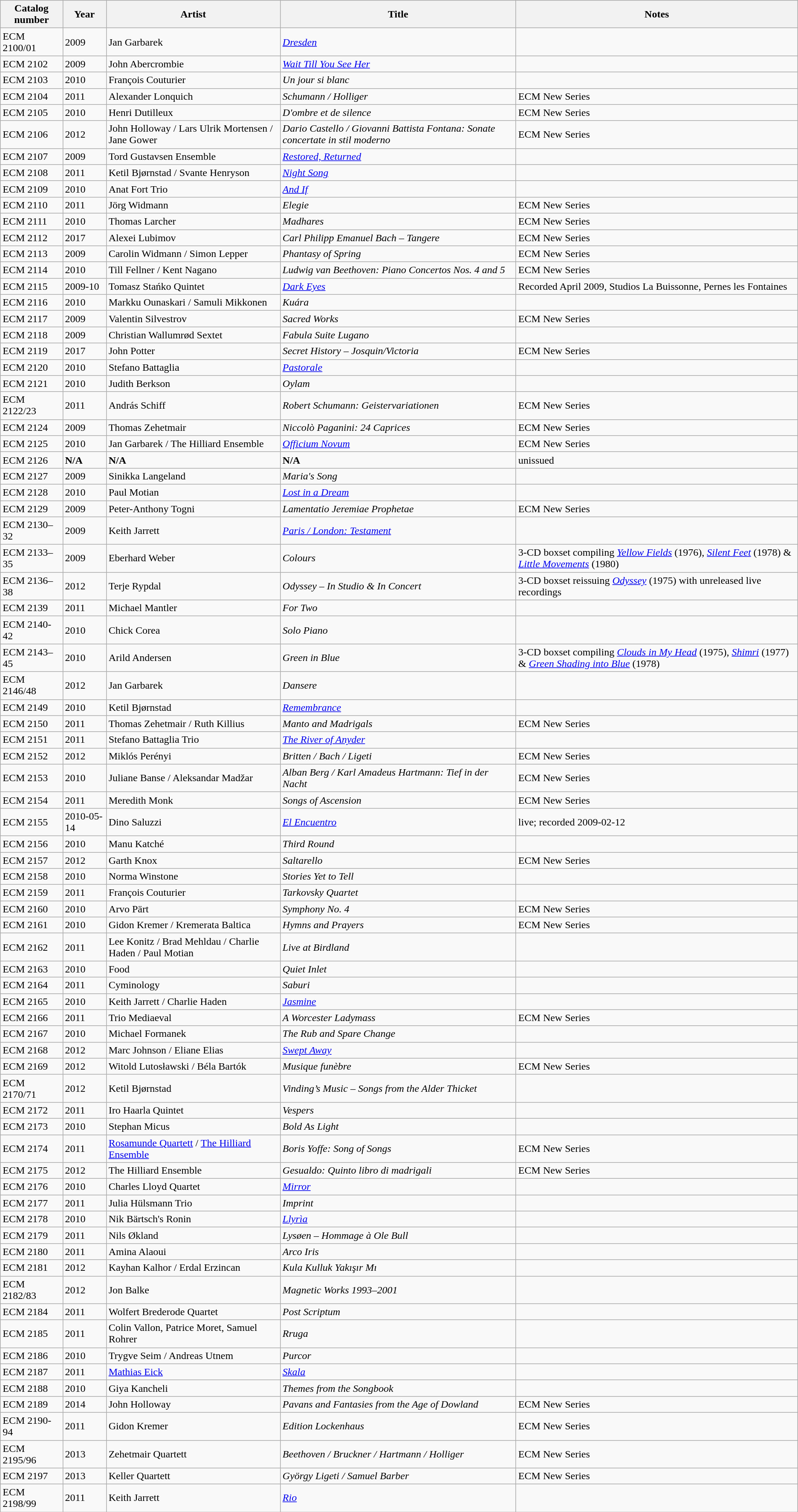<table class="wikitable sortable" align="center" bgcolor="#CCCCCC" |>
<tr>
<th>Catalog number</th>
<th>Year</th>
<th>Artist</th>
<th>Title</th>
<th>Notes</th>
</tr>
<tr>
<td>ECM 2100/01</td>
<td>2009</td>
<td>Jan Garbarek</td>
<td><em><a href='#'>Dresden</a></em></td>
<td></td>
</tr>
<tr>
<td>ECM 2102</td>
<td>2009</td>
<td>John Abercrombie</td>
<td><em><a href='#'>Wait Till You See Her</a></em></td>
<td></td>
</tr>
<tr>
<td>ECM 2103</td>
<td>2010</td>
<td>François Couturier</td>
<td><em>Un jour si blanc</em></td>
<td></td>
</tr>
<tr>
<td>ECM 2104</td>
<td>2011</td>
<td>Alexander Lonquich</td>
<td><em>Schumann / Holliger</em></td>
<td>ECM New Series</td>
</tr>
<tr>
<td>ECM 2105</td>
<td>2010</td>
<td>Henri Dutilleux</td>
<td><em>D'ombre et de silence</em></td>
<td>ECM New Series</td>
</tr>
<tr>
<td>ECM 2106</td>
<td>2012</td>
<td>John Holloway / Lars Ulrik Mortensen / Jane Gower</td>
<td><em>Dario Castello / Giovanni Battista Fontana: Sonate concertate in stil moderno</em></td>
<td>ECM New Series</td>
</tr>
<tr>
<td>ECM 2107</td>
<td>2009</td>
<td>Tord Gustavsen Ensemble</td>
<td><em><a href='#'>Restored, Returned</a></em></td>
<td></td>
</tr>
<tr>
<td>ECM 2108</td>
<td>2011</td>
<td>Ketil Bjørnstad / Svante Henryson</td>
<td><em><a href='#'>Night Song</a></em></td>
<td></td>
</tr>
<tr>
<td>ECM 2109</td>
<td>2010</td>
<td>Anat Fort Trio</td>
<td><em><a href='#'>And If</a></em></td>
<td></td>
</tr>
<tr>
<td>ECM 2110</td>
<td>2011</td>
<td>Jörg Widmann</td>
<td><em>Elegie</em></td>
<td>ECM New Series</td>
</tr>
<tr>
<td>ECM 2111</td>
<td>2010</td>
<td>Thomas Larcher</td>
<td><em>Madhares</em></td>
<td>ECM New Series</td>
</tr>
<tr>
<td>ECM 2112</td>
<td>2017</td>
<td>Alexei Lubimov</td>
<td><em>Carl Philipp Emanuel Bach – Tangere</em></td>
<td>ECM New Series</td>
</tr>
<tr>
<td>ECM 2113</td>
<td>2009</td>
<td>Carolin Widmann / Simon Lepper</td>
<td><em>Phantasy of Spring</em></td>
<td>ECM New Series</td>
</tr>
<tr>
<td>ECM 2114</td>
<td>2010</td>
<td>Till Fellner / Kent Nagano</td>
<td><em>Ludwig van Beethoven: Piano Concertos Nos. 4 and 5</em></td>
<td>ECM New Series</td>
</tr>
<tr>
<td>ECM 2115</td>
<td>2009-10</td>
<td>Tomasz Stańko Quintet</td>
<td><em><a href='#'>Dark Eyes</a></em></td>
<td>Recorded April 2009, Studios La Buissonne, Pernes les Fontaines</td>
</tr>
<tr>
<td>ECM 2116</td>
<td>2010</td>
<td>Markku Ounaskari / Samuli Mikkonen</td>
<td><em>Kuára</em></td>
<td></td>
</tr>
<tr>
<td>ECM 2117</td>
<td>2009</td>
<td>Valentin Silvestrov</td>
<td><em>Sacred Works</em></td>
<td>ECM New Series</td>
</tr>
<tr>
<td>ECM 2118</td>
<td>2009</td>
<td>Christian Wallumrød Sextet</td>
<td><em>Fabula Suite Lugano</em></td>
<td></td>
</tr>
<tr>
<td>ECM 2119</td>
<td>2017</td>
<td>John Potter</td>
<td><em>Secret History – Josquin/Victoria</em></td>
<td>ECM New Series</td>
</tr>
<tr>
<td>ECM 2120</td>
<td>2010</td>
<td>Stefano Battaglia</td>
<td><em><a href='#'>Pastorale</a></em></td>
<td></td>
</tr>
<tr>
<td>ECM 2121</td>
<td>2010</td>
<td>Judith Berkson</td>
<td><em>Oylam</em></td>
<td></td>
</tr>
<tr>
<td>ECM 2122/23</td>
<td>2011</td>
<td>András Schiff</td>
<td><em>Robert Schumann: Geistervariationen</em></td>
<td>ECM New Series</td>
</tr>
<tr>
<td>ECM 2124</td>
<td>2009</td>
<td>Thomas Zehetmair</td>
<td><em>Niccolò Paganini: 24 Caprices</em></td>
<td>ECM New Series</td>
</tr>
<tr>
<td>ECM 2125</td>
<td>2010</td>
<td>Jan Garbarek / The Hilliard Ensemble</td>
<td><em><a href='#'>Officium Novum</a></em></td>
<td>ECM New Series</td>
</tr>
<tr>
<td>ECM 2126</td>
<td><strong>N/A</strong></td>
<td><strong>N/A</strong></td>
<td><strong>N/A</strong></td>
<td>unissued</td>
</tr>
<tr>
<td>ECM 2127</td>
<td>2009</td>
<td>Sinikka Langeland</td>
<td><em>Maria's Song</em></td>
<td></td>
</tr>
<tr>
<td>ECM 2128</td>
<td>2010</td>
<td>Paul Motian</td>
<td><em><a href='#'>Lost in a Dream</a></em></td>
<td></td>
</tr>
<tr>
<td>ECM 2129</td>
<td>2009</td>
<td>Peter-Anthony Togni</td>
<td><em>Lamentatio Jeremiae Prophetae</em></td>
<td>ECM New Series</td>
</tr>
<tr>
<td>ECM 2130–32</td>
<td>2009</td>
<td>Keith Jarrett</td>
<td><em><a href='#'>Paris / London: Testament</a></em></td>
<td></td>
</tr>
<tr>
<td>ECM 2133–35</td>
<td>2009</td>
<td>Eberhard Weber</td>
<td><em>Colours</em></td>
<td>3-CD boxset compiling <em><a href='#'>Yellow Fields</a></em> (1976), <em><a href='#'>Silent Feet</a></em> (1978) & <em><a href='#'>Little Movements</a></em> (1980)</td>
</tr>
<tr>
<td>ECM 2136–38</td>
<td>2012</td>
<td>Terje Rypdal</td>
<td><em>Odyssey – In Studio & In Concert</em></td>
<td>3-CD boxset reissuing <em><a href='#'>Odyssey</a></em> (1975) with unreleased live recordings</td>
</tr>
<tr>
<td>ECM 2139</td>
<td>2011</td>
<td>Michael Mantler</td>
<td><em>For Two</em></td>
<td></td>
</tr>
<tr>
<td>ECM 2140-42</td>
<td>2010</td>
<td>Chick Corea</td>
<td><em>Solo Piano</em></td>
<td></td>
</tr>
<tr>
<td>ECM 2143–45</td>
<td>2010</td>
<td>Arild Andersen</td>
<td><em>Green in Blue</em></td>
<td>3-CD boxset compiling <em><a href='#'>Clouds in My Head</a></em> (1975), <a href='#'><em>Shimri</em></a> (1977) & <em><a href='#'>Green Shading into Blue</a></em> (1978)</td>
</tr>
<tr>
<td>ECM 2146/48</td>
<td>2012</td>
<td>Jan Garbarek</td>
<td><em>Dansere</em></td>
<td></td>
</tr>
<tr>
<td>ECM 2149</td>
<td>2010</td>
<td>Ketil Bjørnstad</td>
<td><em><a href='#'>Remembrance</a></em></td>
<td></td>
</tr>
<tr>
<td>ECM 2150</td>
<td>2011</td>
<td>Thomas Zehetmair / Ruth Killius</td>
<td><em>Manto and Madrigals</em></td>
<td>ECM New Series</td>
</tr>
<tr>
<td>ECM 2151</td>
<td>2011</td>
<td>Stefano Battaglia Trio</td>
<td><em><a href='#'>The River of Anyder</a></em></td>
<td></td>
</tr>
<tr>
<td>ECM 2152</td>
<td>2012</td>
<td>Miklós Perényi</td>
<td><em>Britten / Bach / Ligeti</em></td>
<td>ECM New Series</td>
</tr>
<tr>
<td>ECM 2153</td>
<td>2010</td>
<td>Juliane Banse / Aleksandar Madžar</td>
<td><em>Alban Berg / Karl Amadeus Hartmann: Tief in der Nacht</em></td>
<td>ECM New Series</td>
</tr>
<tr>
<td>ECM 2154</td>
<td>2011</td>
<td>Meredith Monk</td>
<td><em>Songs of Ascension</em></td>
<td>ECM New Series</td>
</tr>
<tr>
<td>ECM 2155</td>
<td>2010-05-14</td>
<td>Dino Saluzzi</td>
<td><em><a href='#'>El Encuentro</a></em></td>
<td>live; recorded 2009-02-12</td>
</tr>
<tr>
<td>ECM 2156</td>
<td>2010</td>
<td>Manu Katché</td>
<td><em>Third Round</em></td>
<td></td>
</tr>
<tr>
<td>ECM 2157</td>
<td>2012</td>
<td>Garth Knox</td>
<td><em>Saltarello</em></td>
<td>ECM New Series</td>
</tr>
<tr>
<td>ECM 2158</td>
<td>2010</td>
<td>Norma Winstone</td>
<td><em>Stories Yet to Tell</em></td>
<td></td>
</tr>
<tr>
<td>ECM 2159</td>
<td>2011</td>
<td>François Couturier</td>
<td><em>Tarkovsky Quartet</em></td>
<td></td>
</tr>
<tr>
<td>ECM 2160</td>
<td>2010</td>
<td>Arvo Pärt</td>
<td><em>Symphony No. 4</em></td>
<td>ECM New Series</td>
</tr>
<tr>
<td>ECM 2161</td>
<td>2010</td>
<td>Gidon Kremer / Kremerata Baltica</td>
<td><em>Hymns and Prayers</em></td>
<td>ECM New Series</td>
</tr>
<tr>
<td>ECM 2162</td>
<td>2011</td>
<td>Lee Konitz / Brad Mehldau / Charlie Haden / Paul Motian</td>
<td><em>Live at Birdland</em></td>
<td></td>
</tr>
<tr>
<td>ECM 2163</td>
<td>2010</td>
<td>Food</td>
<td><em>Quiet Inlet</em></td>
<td></td>
</tr>
<tr>
<td>ECM 2164</td>
<td>2011</td>
<td>Cyminology</td>
<td><em>Saburi</em></td>
<td></td>
</tr>
<tr>
<td>ECM 2165</td>
<td>2010</td>
<td>Keith Jarrett / Charlie Haden</td>
<td><em><a href='#'>Jasmine</a></em></td>
<td></td>
</tr>
<tr>
<td>ECM 2166</td>
<td>2011</td>
<td>Trio Mediaeval</td>
<td><em>A Worcester Ladymass</em></td>
<td>ECM New Series</td>
</tr>
<tr>
<td>ECM 2167</td>
<td>2010</td>
<td>Michael Formanek</td>
<td><em>The Rub and Spare Change</em></td>
<td></td>
</tr>
<tr>
<td>ECM 2168</td>
<td>2012</td>
<td>Marc Johnson / Eliane Elias</td>
<td><em><a href='#'>Swept Away</a></em></td>
<td></td>
</tr>
<tr>
<td>ECM 2169</td>
<td>2012</td>
<td>Witold Lutosławski / Béla Bartók</td>
<td><em>Musique funèbre</em></td>
<td>ECM New Series</td>
</tr>
<tr>
<td>ECM 2170/71</td>
<td>2012</td>
<td>Ketil Bjørnstad</td>
<td><em>Vinding’s Music – Songs from the Alder Thicket</em></td>
<td></td>
</tr>
<tr>
<td>ECM 2172</td>
<td>2011</td>
<td>Iro Haarla Quintet</td>
<td><em>Vespers</em></td>
<td></td>
</tr>
<tr>
<td>ECM 2173</td>
<td>2010</td>
<td>Stephan Micus</td>
<td><em>Bold As Light</em></td>
<td></td>
</tr>
<tr>
<td>ECM 2174</td>
<td>2011</td>
<td><a href='#'>Rosamunde Quartett</a> / <a href='#'>The Hilliard Ensemble</a></td>
<td><em>Boris Yoffe: Song of Songs</em></td>
<td>ECM New Series</td>
</tr>
<tr>
<td>ECM 2175</td>
<td>2012</td>
<td>The Hilliard Ensemble</td>
<td><em>Gesualdo: Quinto libro di madrigali</em></td>
<td>ECM New Series</td>
</tr>
<tr>
<td>ECM 2176</td>
<td>2010</td>
<td>Charles Lloyd Quartet</td>
<td><em><a href='#'>Mirror</a></em></td>
<td></td>
</tr>
<tr>
<td>ECM 2177</td>
<td>2011</td>
<td>Julia Hülsmann Trio</td>
<td><em>Imprint</em></td>
<td></td>
</tr>
<tr>
<td>ECM 2178</td>
<td>2010</td>
<td>Nik Bärtsch's Ronin</td>
<td><em><a href='#'>Llyrìa</a></em></td>
<td></td>
</tr>
<tr>
<td>ECM 2179</td>
<td>2011</td>
<td>Nils Økland</td>
<td><em>Lysøen – Hommage à Ole Bull</em></td>
<td></td>
</tr>
<tr>
<td>ECM 2180</td>
<td>2011</td>
<td>Amina Alaoui</td>
<td><em>Arco Iris</em></td>
<td></td>
</tr>
<tr>
<td>ECM 2181</td>
<td>2012</td>
<td>Kayhan Kalhor / Erdal Erzincan</td>
<td><em>Kula Kulluk Yakışır Mı</em></td>
<td></td>
</tr>
<tr>
<td>ECM 2182/83</td>
<td>2012</td>
<td>Jon Balke</td>
<td><em>Magnetic Works 1993–2001</em></td>
<td></td>
</tr>
<tr>
<td>ECM 2184</td>
<td>2011</td>
<td>Wolfert Brederode Quartet</td>
<td><em>Post Scriptum</em></td>
<td></td>
</tr>
<tr>
<td>ECM 2185</td>
<td>2011</td>
<td>Colin Vallon, Patrice Moret, Samuel Rohrer</td>
<td><em>Rruga</em></td>
<td></td>
</tr>
<tr>
<td>ECM 2186</td>
<td>2010</td>
<td>Trygve Seim / Andreas Utnem</td>
<td><em>Purcor</em></td>
<td></td>
</tr>
<tr>
<td>ECM 2187</td>
<td>2011</td>
<td><a href='#'>Mathias Eick</a></td>
<td><em><a href='#'>Skala</a></em></td>
<td></td>
</tr>
<tr>
<td>ECM 2188</td>
<td>2010</td>
<td>Giya Kancheli</td>
<td><em>Themes from the Songbook</em></td>
<td></td>
</tr>
<tr>
<td>ECM 2189</td>
<td>2014</td>
<td>John Holloway</td>
<td><em>Pavans and Fantasies from the Age of Dowland</em></td>
<td>ECM New Series</td>
</tr>
<tr>
<td>ECM 2190-94</td>
<td>2011</td>
<td>Gidon Kremer</td>
<td><em>Edition Lockenhaus</em></td>
<td>ECM New Series</td>
</tr>
<tr>
<td>ECM 2195/96</td>
<td>2013</td>
<td>Zehetmair Quartett</td>
<td><em>Beethoven / Bruckner / Hartmann / Holliger</em></td>
<td>ECM New Series</td>
</tr>
<tr>
<td>ECM 2197</td>
<td>2013</td>
<td>Keller Quartett</td>
<td><em>György Ligeti / Samuel Barber</em></td>
<td>ECM New Series</td>
</tr>
<tr>
<td>ECM 2198/99</td>
<td>2011</td>
<td>Keith Jarrett</td>
<td><em><a href='#'>Rio</a></em></td>
<td></td>
</tr>
</table>
